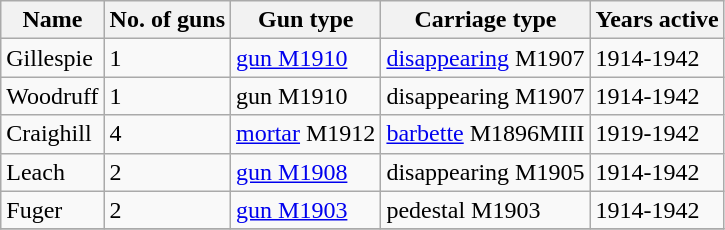<table class="wikitable">
<tr>
<th>Name</th>
<th>No. of guns</th>
<th>Gun type</th>
<th>Carriage type</th>
<th>Years active</th>
</tr>
<tr>
<td>Gillespie</td>
<td>1</td>
<td><a href='#'> gun M1910</a></td>
<td><a href='#'>disappearing</a> M1907</td>
<td>1914-1942</td>
</tr>
<tr>
<td>Woodruff</td>
<td>1</td>
<td> gun M1910</td>
<td>disappearing M1907</td>
<td>1914-1942</td>
</tr>
<tr>
<td>Craighill</td>
<td>4</td>
<td><a href='#'> mortar</a> M1912</td>
<td><a href='#'>barbette</a> M1896MIII</td>
<td>1919-1942</td>
</tr>
<tr>
<td>Leach</td>
<td>2</td>
<td><a href='#'> gun M1908</a></td>
<td>disappearing M1905</td>
<td>1914-1942</td>
</tr>
<tr>
<td>Fuger</td>
<td>2</td>
<td><a href='#'> gun M1903</a></td>
<td>pedestal M1903</td>
<td>1914-1942</td>
</tr>
<tr>
</tr>
</table>
